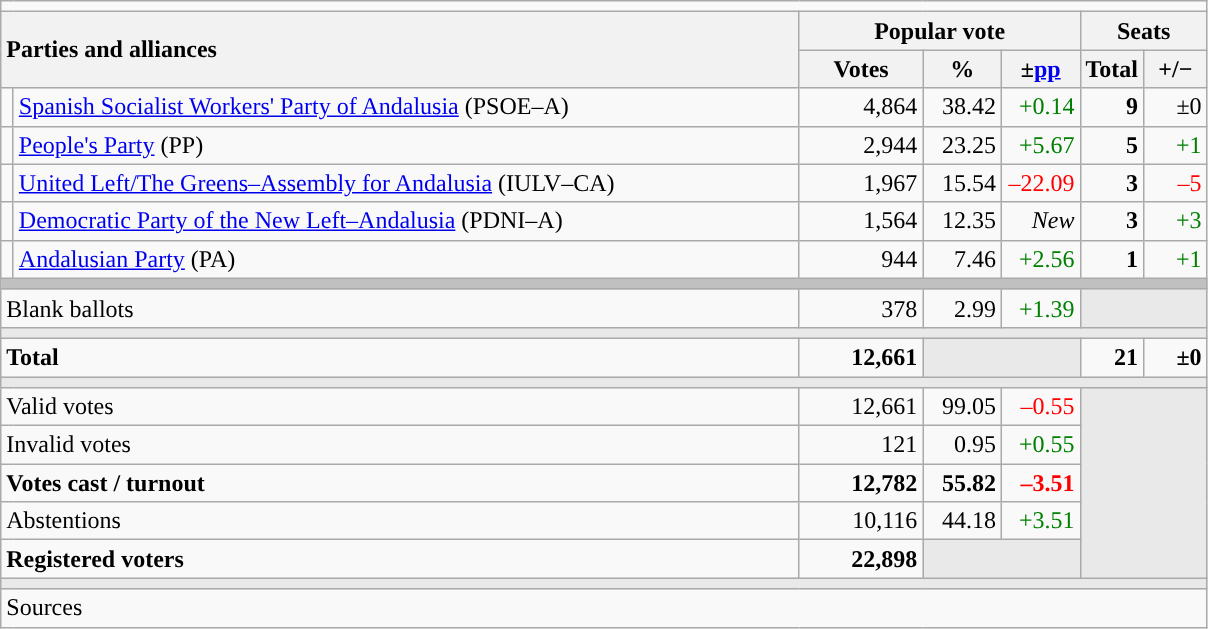<table class="wikitable" style="text-align:right;">
<tr>
<td colspan="7"></td>
</tr>
<tr>
<th style="text-align:left;" rowspan="2" colspan="2" width="525">Parties and alliances</th>
<th colspan="3">Popular vote</th>
<th colspan="2">Seats</th>
</tr>
<tr>
<th width="75">Votes</th>
<th width="45">%</th>
<th width="45">±<a href='#'>pp</a></th>
<th width="35">Total</th>
<th width="35">+/−</th>
</tr>
<tr>
<td width="1" style="color:inherit;background:"></td>
<td align="left"><a href='#'>Spanish Socialist Workers' Party of Andalusia</a> (PSOE–A)</td>
<td>4,864</td>
<td>38.42</td>
<td style="color:green;">+0.14</td>
<td><strong>9</strong></td>
<td>±0</td>
</tr>
<tr>
<td style="color:inherit;background:"></td>
<td align="left"><a href='#'>People's Party</a> (PP)</td>
<td>2,944</td>
<td>23.25</td>
<td style="color:green;">+5.67</td>
<td><strong>5</strong></td>
<td style="color:green;">+1</td>
</tr>
<tr>
<td style="color:inherit;background:"></td>
<td align="left"><a href='#'>United Left/The Greens–Assembly for Andalusia</a> (IULV–CA)</td>
<td>1,967</td>
<td>15.54</td>
<td style="color:red;">–22.09</td>
<td><strong>3</strong></td>
<td style="color:red;">–5</td>
</tr>
<tr>
<td style="color:inherit;background:"></td>
<td align="left"><a href='#'>Democratic Party of the New Left–Andalusia</a> (PDNI–A)</td>
<td>1,564</td>
<td>12.35</td>
<td><em>New</em></td>
<td><strong>3</strong></td>
<td style="color:green;">+3</td>
</tr>
<tr>
<td style="color:inherit;background:"></td>
<td align="left"><a href='#'>Andalusian Party</a> (PA)</td>
<td>944</td>
<td>7.46</td>
<td style="color:green;">+2.56</td>
<td><strong>1</strong></td>
<td style="color:green;">+1</td>
</tr>
<tr>
<td colspan="7" bgcolor="#C0C0C0"></td>
</tr>
<tr>
<td align="left" colspan="2">Blank ballots</td>
<td>378</td>
<td>2.99</td>
<td style="color:green;">+1.39</td>
<td bgcolor="#E9E9E9" colspan="2"></td>
</tr>
<tr>
<td colspan="7" bgcolor="#E9E9E9"></td>
</tr>
<tr style="font-weight:bold;">
<td align="left" colspan="2">Total</td>
<td>12,661</td>
<td bgcolor="#E9E9E9" colspan="2"></td>
<td>21</td>
<td>±0</td>
</tr>
<tr>
<td colspan="7" bgcolor="#E9E9E9"></td>
</tr>
<tr>
<td align="left" colspan="2">Valid votes</td>
<td>12,661</td>
<td>99.05</td>
<td style="color:red;">–0.55</td>
<td bgcolor="#E9E9E9" colspan="2" rowspan="5"></td>
</tr>
<tr>
<td align="left" colspan="2">Invalid votes</td>
<td>121</td>
<td>0.95</td>
<td style="color:green;">+0.55</td>
</tr>
<tr style="font-weight:bold;">
<td align="left" colspan="2">Votes cast / turnout</td>
<td>12,782</td>
<td>55.82</td>
<td style="color:red;">–3.51</td>
</tr>
<tr>
<td align="left" colspan="2">Abstentions</td>
<td>10,116</td>
<td>44.18</td>
<td style="color:green;">+3.51</td>
</tr>
<tr style="font-weight:bold;">
<td align="left" colspan="2">Registered voters</td>
<td>22,898</td>
<td bgcolor="#E9E9E9" colspan="2"></td>
</tr>
<tr>
<td colspan="7" bgcolor="#E9E9E9"></td>
</tr>
<tr>
<td align="left" colspan="7">Sources</td>
</tr>
</table>
